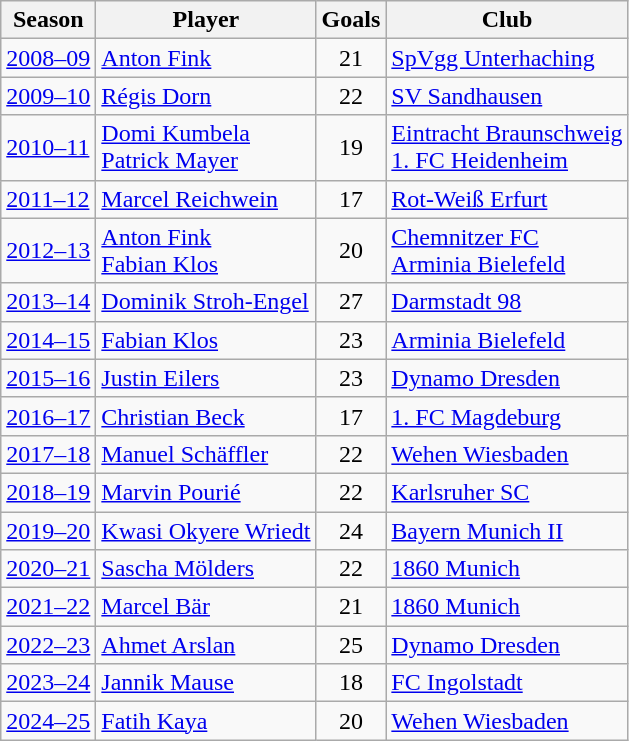<table class="wikitable">
<tr>
<th>Season</th>
<th>Player</th>
<th>Goals</th>
<th>Club</th>
</tr>
<tr>
<td><a href='#'>2008–09</a></td>
<td> <a href='#'>Anton Fink</a></td>
<td style="text-align:center">21</td>
<td><a href='#'>SpVgg Unterhaching</a></td>
</tr>
<tr>
<td><a href='#'>2009–10</a></td>
<td> <a href='#'>Régis Dorn</a></td>
<td style="text-align:center">22</td>
<td><a href='#'>SV Sandhausen</a></td>
</tr>
<tr>
<td><a href='#'>2010–11</a></td>
<td> <a href='#'>Domi Kumbela</a><br> <a href='#'>Patrick Mayer</a></td>
<td style="text-align:center">19</td>
<td><a href='#'>Eintracht Braunschweig</a><br><a href='#'>1. FC Heidenheim</a></td>
</tr>
<tr>
<td><a href='#'>2011–12</a></td>
<td> <a href='#'>Marcel Reichwein</a></td>
<td style="text-align:center">17</td>
<td><a href='#'>Rot-Weiß Erfurt</a></td>
</tr>
<tr>
<td><a href='#'>2012–13</a></td>
<td> <a href='#'>Anton Fink</a><br> <a href='#'>Fabian Klos</a></td>
<td style="text-align:center">20</td>
<td><a href='#'>Chemnitzer FC</a><br><a href='#'>Arminia Bielefeld</a></td>
</tr>
<tr>
<td><a href='#'>2013–14</a></td>
<td> <a href='#'>Dominik Stroh-Engel</a></td>
<td style="text-align:center">27</td>
<td><a href='#'>Darmstadt 98</a></td>
</tr>
<tr>
<td><a href='#'>2014–15</a></td>
<td> <a href='#'>Fabian Klos</a></td>
<td style="text-align:center">23</td>
<td><a href='#'>Arminia Bielefeld</a></td>
</tr>
<tr>
<td><a href='#'>2015–16</a></td>
<td> <a href='#'>Justin Eilers</a></td>
<td style="text-align:center">23</td>
<td><a href='#'>Dynamo Dresden</a></td>
</tr>
<tr>
<td><a href='#'>2016–17</a></td>
<td> <a href='#'>Christian Beck</a></td>
<td style="text-align:center">17</td>
<td><a href='#'>1. FC Magdeburg</a></td>
</tr>
<tr>
<td><a href='#'>2017–18</a></td>
<td> <a href='#'>Manuel Schäffler</a></td>
<td style="text-align:center">22</td>
<td><a href='#'>Wehen Wiesbaden</a></td>
</tr>
<tr>
<td><a href='#'>2018–19</a></td>
<td> <a href='#'>Marvin Pourié</a></td>
<td style="text-align:center">22</td>
<td><a href='#'>Karlsruher SC</a></td>
</tr>
<tr>
<td><a href='#'>2019–20</a></td>
<td> <a href='#'>Kwasi Okyere Wriedt</a></td>
<td style="text-align:center">24</td>
<td><a href='#'>Bayern Munich II</a></td>
</tr>
<tr>
<td><a href='#'>2020–21</a></td>
<td> <a href='#'>Sascha Mölders</a></td>
<td style="text-align:center">22</td>
<td><a href='#'>1860 Munich</a></td>
</tr>
<tr>
<td><a href='#'>2021–22</a></td>
<td> <a href='#'>Marcel Bär</a></td>
<td style="text-align:center">21</td>
<td><a href='#'>1860 Munich</a></td>
</tr>
<tr>
<td><a href='#'>2022–23</a></td>
<td> <a href='#'>Ahmet Arslan</a></td>
<td style="text-align:center">25</td>
<td><a href='#'>Dynamo Dresden</a></td>
</tr>
<tr>
<td><a href='#'>2023–24</a></td>
<td> <a href='#'>Jannik Mause</a></td>
<td style="text-align:center">18</td>
<td><a href='#'>FC Ingolstadt</a></td>
</tr>
<tr>
<td><a href='#'>2024–25</a></td>
<td> <a href='#'>Fatih Kaya</a></td>
<td style="text-align:center">20</td>
<td><a href='#'>Wehen Wiesbaden</a></td>
</tr>
</table>
